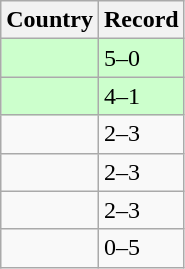<table class="wikitable">
<tr>
<th>Country</th>
<th>Record</th>
</tr>
<tr bgcolor="ccffcc">
<td><strong></strong></td>
<td>5–0</td>
</tr>
<tr bgcolor="ccffcc">
<td><strong></strong></td>
<td>4–1</td>
</tr>
<tr>
<td><strong></strong></td>
<td>2–3</td>
</tr>
<tr>
<td><strong></strong></td>
<td>2–3</td>
</tr>
<tr>
<td><strong></strong></td>
<td>2–3</td>
</tr>
<tr>
<td><strong></strong></td>
<td>0–5</td>
</tr>
</table>
